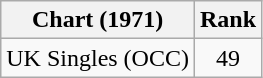<table class="wikitable">
<tr>
<th align="left">Chart (1971)</th>
<th style="text-align:center;">Rank</th>
</tr>
<tr>
<td>UK Singles (OCC)</td>
<td style="text-align:center;">49</td>
</tr>
</table>
